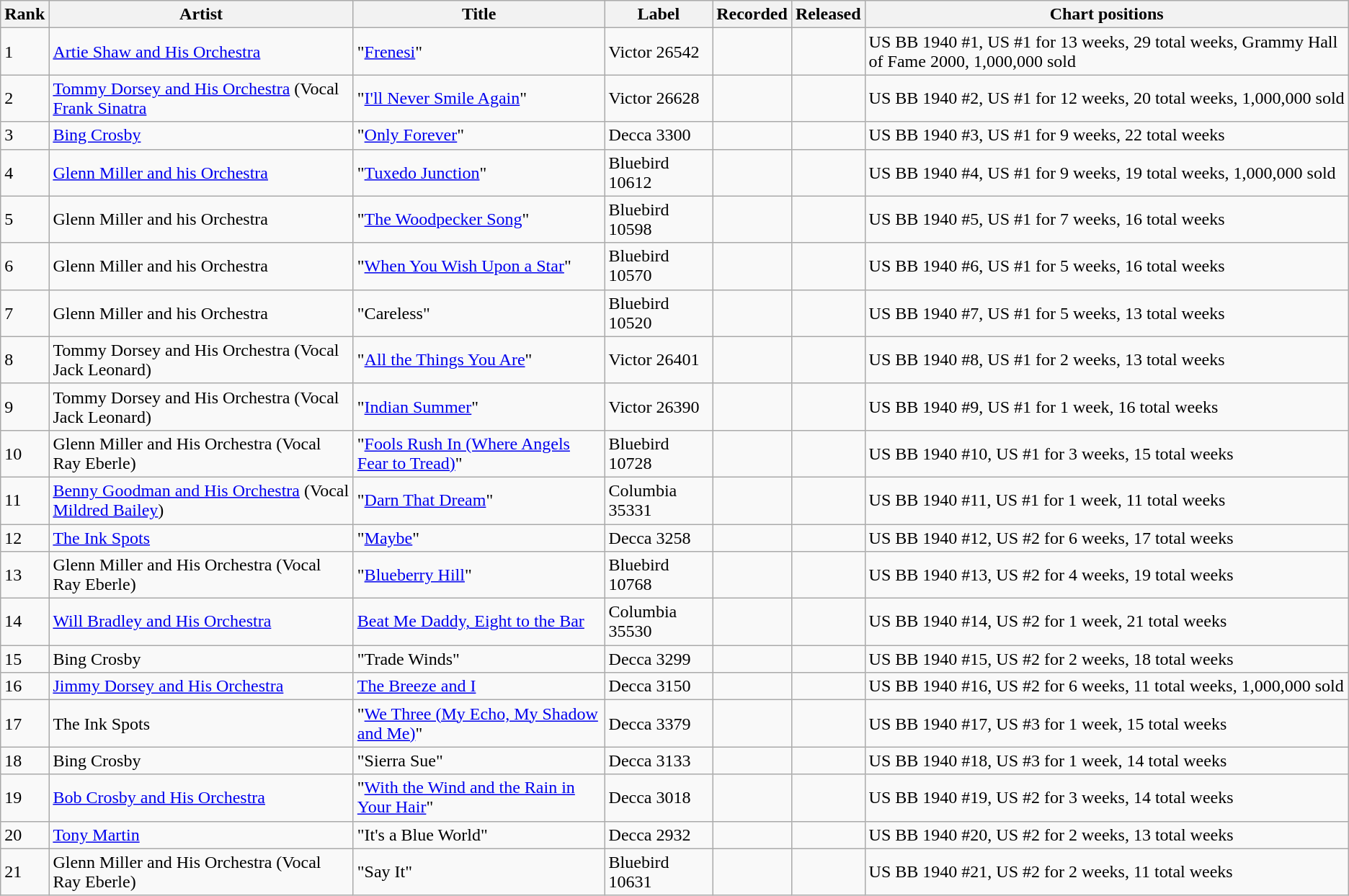<table class="wikitable">
<tr>
<th>Rank</th>
<th>Artist</th>
<th>Title</th>
<th>Label</th>
<th>Recorded</th>
<th>Released</th>
<th>Chart positions</th>
</tr>
<tr>
<td>1</td>
<td><a href='#'>Artie Shaw and His Orchestra</a></td>
<td>"<a href='#'>Frenesi</a>"</td>
<td>Victor 26542</td>
<td></td>
<td></td>
<td>US BB 1940 #1, US #1 for 13 weeks, 29 total weeks, Grammy Hall of Fame 2000, 1,000,000 sold</td>
</tr>
<tr>
<td>2</td>
<td><a href='#'>Tommy Dorsey and His Orchestra</a> (Vocal <a href='#'>Frank Sinatra</a></td>
<td>"<a href='#'>I'll Never Smile Again</a>"</td>
<td>Victor 26628</td>
<td></td>
<td></td>
<td>US BB 1940 #2, US #1 for 12 weeks, 20 total weeks, 1,000,000 sold</td>
</tr>
<tr>
<td>3</td>
<td><a href='#'>Bing Crosby</a></td>
<td>"<a href='#'>Only Forever</a>"</td>
<td>Decca 3300</td>
<td></td>
<td></td>
<td>US BB 1940 #3, US #1 for 9 weeks, 22 total weeks</td>
</tr>
<tr>
<td>4</td>
<td><a href='#'>Glenn Miller and his Orchestra</a></td>
<td>"<a href='#'>Tuxedo Junction</a>"</td>
<td>Bluebird 10612</td>
<td></td>
<td></td>
<td>US BB 1940 #4, US #1 for 9 weeks, 19 total weeks, 1,000,000 sold</td>
</tr>
<tr>
<td>5</td>
<td>Glenn Miller and his Orchestra</td>
<td>"<a href='#'>The Woodpecker Song</a>"</td>
<td>Bluebird 10598</td>
<td></td>
<td></td>
<td>US BB 1940 #5, US #1 for 7 weeks, 16 total weeks</td>
</tr>
<tr>
<td>6</td>
<td>Glenn Miller and his Orchestra</td>
<td>"<a href='#'>When You Wish Upon a Star</a>"</td>
<td>Bluebird 10570</td>
<td></td>
<td></td>
<td>US BB 1940 #6, US #1 for 5 weeks, 16 total weeks</td>
</tr>
<tr>
<td>7</td>
<td>Glenn Miller and his Orchestra</td>
<td>"Careless"</td>
<td>Bluebird 10520</td>
<td></td>
<td></td>
<td>US BB 1940 #7, US #1 for 5 weeks, 13 total weeks</td>
</tr>
<tr>
<td>8</td>
<td>Tommy Dorsey and His Orchestra (Vocal Jack Leonard)</td>
<td>"<a href='#'>All the Things You Are</a>"</td>
<td>Victor 26401</td>
<td></td>
<td></td>
<td>US BB 1940 #8, US #1 for 2 weeks, 13 total weeks</td>
</tr>
<tr>
<td>9</td>
<td>Tommy Dorsey and His Orchestra (Vocal Jack Leonard)</td>
<td>"<a href='#'>Indian Summer</a>"</td>
<td>Victor 26390</td>
<td></td>
<td></td>
<td>US BB 1940 #9, US #1 for 1 week, 16 total weeks</td>
</tr>
<tr>
<td>10</td>
<td>Glenn Miller and His Orchestra (Vocal Ray Eberle)</td>
<td>"<a href='#'>Fools Rush In (Where Angels Fear to Tread)</a>"</td>
<td>Bluebird 10728</td>
<td></td>
<td></td>
<td>US BB 1940 #10, US #1 for 3 weeks, 15 total weeks</td>
</tr>
<tr>
<td>11</td>
<td><a href='#'>Benny Goodman and His Orchestra</a> (Vocal <a href='#'>Mildred Bailey</a>)</td>
<td>"<a href='#'>Darn That Dream</a>"</td>
<td>Columbia 35331</td>
<td></td>
<td></td>
<td>US BB 1940 #11, US #1 for 1 week, 11 total weeks</td>
</tr>
<tr>
<td>12</td>
<td><a href='#'>The Ink Spots</a></td>
<td>"<a href='#'>Maybe</a>"</td>
<td>Decca 3258</td>
<td></td>
<td></td>
<td>US BB 1940 #12, US #2 for 6 weeks, 17 total weeks</td>
</tr>
<tr>
<td>13</td>
<td>Glenn Miller and His Orchestra (Vocal Ray Eberle)</td>
<td>"<a href='#'>Blueberry Hill</a>"</td>
<td>Bluebird 10768</td>
<td></td>
<td></td>
<td>US BB 1940 #13, US #2 for 4 weeks, 19 total weeks</td>
</tr>
<tr>
<td>14</td>
<td><a href='#'>Will Bradley and His Orchestra</a></td>
<td><a href='#'>Beat Me Daddy, Eight to the Bar</a></td>
<td>Columbia 35530</td>
<td></td>
<td></td>
<td>US BB 1940 #14, US #2 for 1 week, 21 total weeks</td>
</tr>
<tr>
<td>15</td>
<td>Bing Crosby</td>
<td>"Trade Winds"</td>
<td>Decca 3299</td>
<td></td>
<td></td>
<td>US BB 1940 #15, US #2 for 2 weeks, 18 total weeks</td>
</tr>
<tr>
<td>16</td>
<td><a href='#'>Jimmy Dorsey and His Orchestra</a></td>
<td><a href='#'>The Breeze and I</a></td>
<td>Decca 3150</td>
<td></td>
<td></td>
<td>US BB 1940 #16, US #2 for 6 weeks, 11 total weeks, 1,000,000 sold</td>
</tr>
<tr>
<td>17</td>
<td>The Ink Spots</td>
<td>"<a href='#'>We Three (My Echo, My Shadow and Me)</a>"</td>
<td>Decca 3379</td>
<td></td>
<td></td>
<td>US BB 1940 #17, US #3 for 1 week, 15 total weeks</td>
</tr>
<tr>
<td>18</td>
<td>Bing Crosby</td>
<td>"Sierra Sue"</td>
<td>Decca 3133</td>
<td></td>
<td></td>
<td>US BB 1940 #18, US #3 for 1 week, 14 total weeks</td>
</tr>
<tr>
<td>19</td>
<td><a href='#'>Bob Crosby and His Orchestra</a></td>
<td>"<a href='#'>With the Wind and the Rain in Your Hair</a>"</td>
<td>Decca 3018</td>
<td></td>
<td></td>
<td>US BB 1940 #19, US #2 for 3 weeks, 14 total weeks</td>
</tr>
<tr>
<td>20</td>
<td><a href='#'>Tony Martin</a></td>
<td>"It's a Blue World"</td>
<td>Decca 2932</td>
<td></td>
<td></td>
<td>US BB 1940 #20, US #2 for 2 weeks, 13 total weeks</td>
</tr>
<tr>
<td>21</td>
<td>Glenn Miller and His Orchestra (Vocal Ray Eberle)</td>
<td>"Say It"</td>
<td>Bluebird 10631</td>
<td></td>
<td></td>
<td>US BB 1940 #21, US #2 for 2 weeks, 11 total weeks</td>
</tr>
</table>
